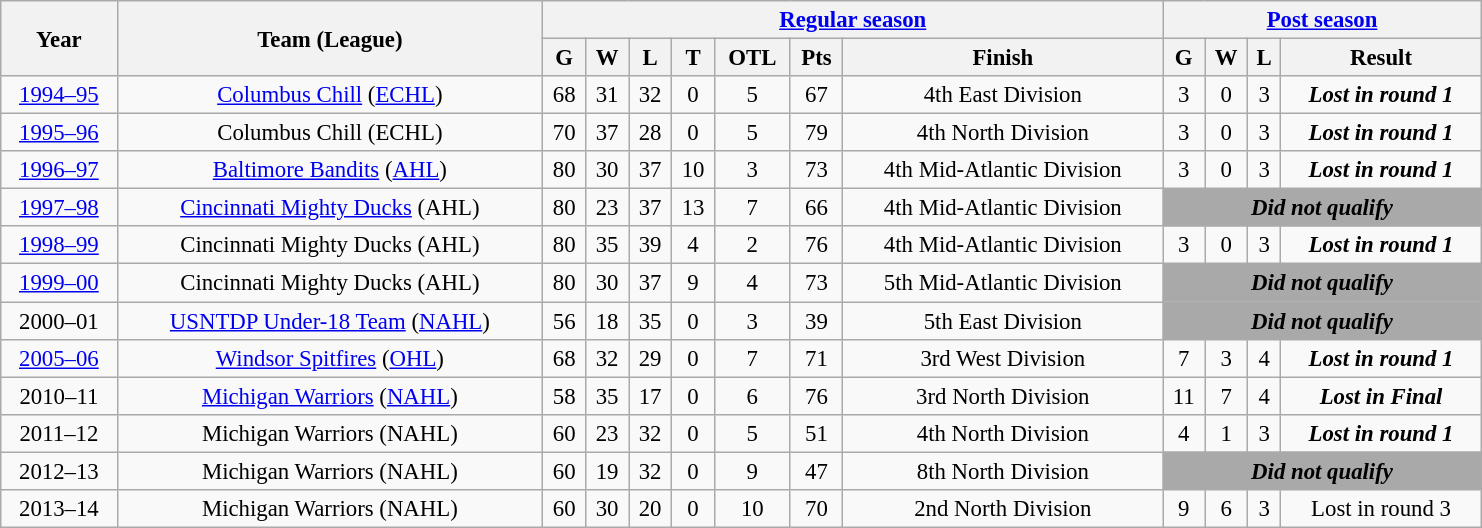<table class="wikitable" style="font-size: 95%; text-align:center; width: 65em;">
<tr>
<th rowspan="2">Year</th>
<th rowspan="2">Team (League)</th>
<th colspan="7"><a href='#'>Regular season</a></th>
<th colspan="4"><a href='#'>Post season</a></th>
</tr>
<tr>
<th>G</th>
<th>W</th>
<th>L</th>
<th>T</th>
<th>OTL</th>
<th>Pts</th>
<th>Finish</th>
<th>G</th>
<th>W</th>
<th>L</th>
<th>Result</th>
</tr>
<tr>
<td><a href='#'>1994–95</a></td>
<td><a href='#'>Columbus Chill</a> (<a href='#'>ECHL</a>)</td>
<td>68</td>
<td>31</td>
<td>32</td>
<td>0</td>
<td>5</td>
<td>67</td>
<td>4th East Division</td>
<td>3</td>
<td>0</td>
<td>3</td>
<td><strong><em>Lost in round 1</em></strong></td>
</tr>
<tr>
<td><a href='#'>1995–96</a></td>
<td>Columbus Chill (ECHL)</td>
<td>70</td>
<td>37</td>
<td>28</td>
<td>0</td>
<td>5</td>
<td>79</td>
<td>4th North Division</td>
<td>3</td>
<td>0</td>
<td>3</td>
<td><strong><em>Lost in round 1</em></strong></td>
</tr>
<tr>
<td><a href='#'>1996–97</a></td>
<td><a href='#'>Baltimore Bandits</a> (<a href='#'>AHL</a>)</td>
<td>80</td>
<td>30</td>
<td>37</td>
<td>10</td>
<td>3</td>
<td>73</td>
<td>4th Mid-Atlantic Division</td>
<td>3</td>
<td>0</td>
<td>3</td>
<td><strong><em>Lost in round 1</em></strong></td>
</tr>
<tr>
<td><a href='#'>1997–98</a></td>
<td><a href='#'>Cincinnati Mighty Ducks</a> (AHL)</td>
<td>80</td>
<td>23</td>
<td>37</td>
<td>13</td>
<td>7</td>
<td>66</td>
<td>4th Mid-Atlantic Division</td>
<td style="background:darkgray;" colspan=4><strong><em>Did not qualify</em></strong></td>
</tr>
<tr>
<td><a href='#'>1998–99</a></td>
<td>Cincinnati Mighty Ducks (AHL)</td>
<td>80</td>
<td>35</td>
<td>39</td>
<td>4</td>
<td>2</td>
<td>76</td>
<td>4th Mid-Atlantic Division</td>
<td>3</td>
<td>0</td>
<td>3</td>
<td><strong><em>Lost in round 1</em></strong></td>
</tr>
<tr>
<td><a href='#'>1999–00</a></td>
<td>Cincinnati Mighty Ducks (AHL)</td>
<td>80</td>
<td>30</td>
<td>37</td>
<td>9</td>
<td>4</td>
<td>73</td>
<td>5th Mid-Atlantic Division</td>
<td style="background:darkgray;" colspan=4><strong><em>Did not qualify</em></strong></td>
</tr>
<tr>
<td>2000–01</td>
<td><a href='#'>USNTDP Under-18 Team</a> (<a href='#'>NAHL</a>)</td>
<td>56</td>
<td>18</td>
<td>35</td>
<td>0</td>
<td>3</td>
<td>39</td>
<td>5th East Division</td>
<td style="background:darkgray;" colspan=4><strong><em>Did not qualify</em></strong></td>
</tr>
<tr>
<td><a href='#'>2005–06</a></td>
<td><a href='#'>Windsor Spitfires</a> (<a href='#'>OHL</a>)</td>
<td>68</td>
<td>32</td>
<td>29</td>
<td>0</td>
<td>7</td>
<td>71</td>
<td>3rd West Division</td>
<td>7</td>
<td>3</td>
<td>4</td>
<td><strong><em>Lost in round 1</em></strong></td>
</tr>
<tr>
<td>2010–11</td>
<td><a href='#'>Michigan Warriors</a> (<a href='#'>NAHL</a>)</td>
<td>58</td>
<td>35</td>
<td>17</td>
<td>0</td>
<td>6</td>
<td>76</td>
<td>3rd North Division</td>
<td>11</td>
<td>7</td>
<td>4</td>
<td><strong><em>Lost in Final</em></strong></td>
</tr>
<tr>
<td>2011–12</td>
<td>Michigan Warriors (NAHL)</td>
<td>60</td>
<td>23</td>
<td>32</td>
<td>0</td>
<td>5</td>
<td>51</td>
<td>4th North Division</td>
<td>4</td>
<td>1</td>
<td>3</td>
<td><strong><em>Lost in round 1</em></strong></td>
</tr>
<tr>
<td>2012–13</td>
<td>Michigan Warriors (NAHL)</td>
<td>60</td>
<td>19</td>
<td>32</td>
<td>0</td>
<td>9</td>
<td>47</td>
<td>8th North Division</td>
<td style="background:darkgray;" colspan=4><strong><em>Did not qualify</em></strong></td>
</tr>
<tr>
<td>2013–14</td>
<td>Michigan Warriors (NAHL)</td>
<td>60</td>
<td>30</td>
<td>20</td>
<td>0</td>
<td>10</td>
<td>70</td>
<td>2nd North Division</td>
<td>9</td>
<td>6</td>
<td>3</td>
<td>Lost in round 3</td>
</tr>
</table>
